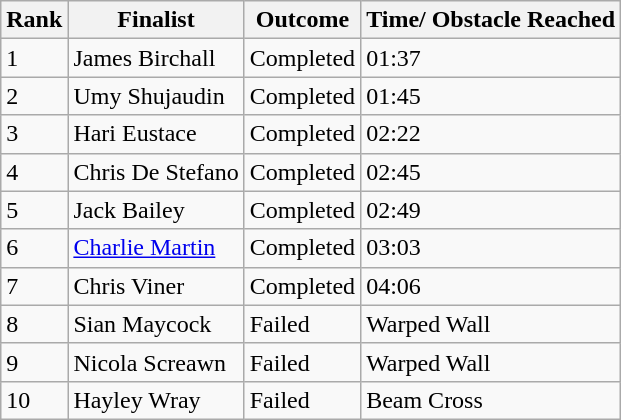<table class="wikitable">
<tr>
<th>Rank</th>
<th>Finalist</th>
<th>Outcome</th>
<th>Time/ Obstacle Reached</th>
</tr>
<tr>
<td>1</td>
<td>James Birchall</td>
<td>Completed</td>
<td>01:37</td>
</tr>
<tr>
<td>2</td>
<td>Umy Shujaudin</td>
<td>Completed</td>
<td>01:45</td>
</tr>
<tr>
<td>3</td>
<td>Hari Eustace</td>
<td>Completed</td>
<td>02:22</td>
</tr>
<tr>
<td>4</td>
<td>Chris De Stefano</td>
<td>Completed</td>
<td>02:45</td>
</tr>
<tr>
<td>5</td>
<td>Jack Bailey</td>
<td>Completed</td>
<td>02:49</td>
</tr>
<tr>
<td>6</td>
<td><a href='#'>Charlie Martin</a></td>
<td>Completed</td>
<td>03:03</td>
</tr>
<tr>
<td>7</td>
<td>Chris Viner</td>
<td>Completed</td>
<td>04:06</td>
</tr>
<tr>
<td>8</td>
<td>Sian Maycock</td>
<td>Failed</td>
<td>Warped Wall</td>
</tr>
<tr>
<td>9</td>
<td>Nicola Screawn</td>
<td>Failed</td>
<td>Warped Wall</td>
</tr>
<tr>
<td>10</td>
<td>Hayley Wray</td>
<td>Failed</td>
<td>Beam Cross</td>
</tr>
</table>
